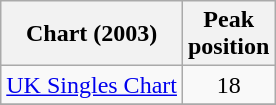<table class="wikitable sortable">
<tr>
<th>Chart (2003)</th>
<th>Peak<br>position</th>
</tr>
<tr>
<td><a href='#'>UK Singles Chart</a></td>
<td align="center">18</td>
</tr>
<tr>
</tr>
</table>
